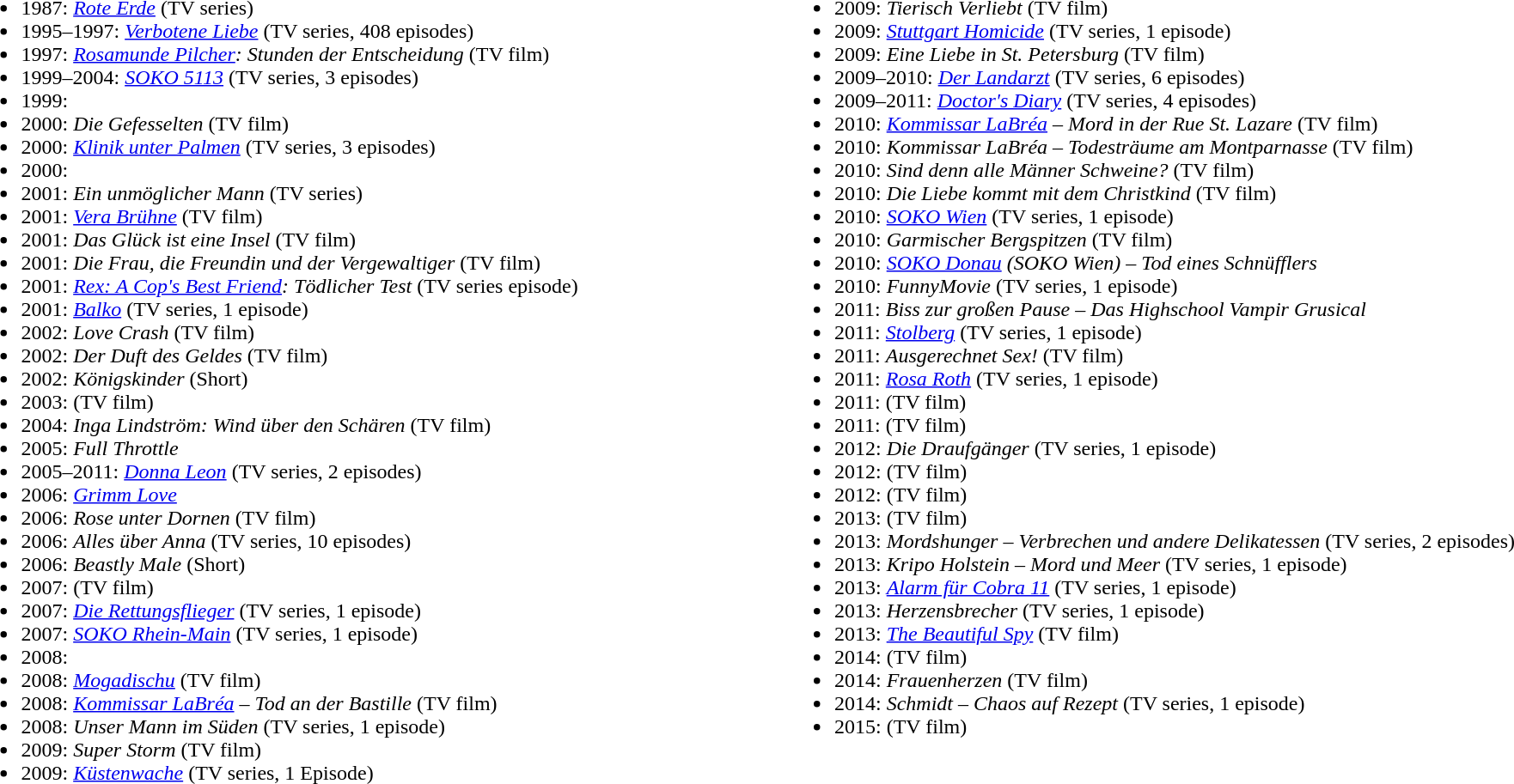<table width="100%" align="center"|>
<tr>
<td width="50%" valign="top"><br><ul><li>1987: <em><a href='#'>Rote Erde</a></em> (TV series)</li><li>1995–1997: <em><a href='#'>Verbotene Liebe</a></em> (TV series, 408 episodes)</li><li>1997: <em><a href='#'>Rosamunde Pilcher</a>: Stunden der Entscheidung</em> (TV film)</li><li>1999–2004: <em><a href='#'>SOKO 5113</a></em> (TV series, 3 episodes)</li><li>1999: <em></em></li><li>2000: <em>Die Gefesselten</em> (TV film)</li><li>2000: <em><a href='#'>Klinik unter Palmen</a></em> (TV series, 3 episodes)</li><li>2000: <em></em></li><li>2001: <em>Ein unmöglicher Mann</em> (TV series)</li><li>2001: <em><a href='#'>Vera Brühne</a></em> (TV film)</li><li>2001: <em>Das Glück ist eine Insel</em> (TV film)</li><li>2001: <em>Die Frau, die Freundin und der Vergewaltiger</em> (TV film)</li><li>2001: <em><a href='#'>Rex: A Cop's Best Friend</a>: Tödlicher Test</em> (TV series episode)</li><li>2001: <em><a href='#'>Balko</a></em> (TV series, 1 episode)</li><li>2002: <em>Love Crash</em> (TV film)</li><li>2002: <em>Der Duft des Geldes</em> (TV film)</li><li>2002: <em>Königskinder</em> (Short)</li><li>2003: <em></em> (TV film)</li><li>2004: <em>Inga Lindström: Wind über den Schären</em> (TV film)</li><li>2005: <em>Full Throttle</em></li><li>2005–2011: <em><a href='#'>Donna Leon</a></em> (TV series, 2 episodes)</li><li>2006: <em><a href='#'>Grimm Love</a></em></li><li>2006: <em>Rose unter Dornen</em> (TV film)</li><li>2006: <em>Alles über Anna</em> (TV series, 10 episodes)</li><li>2006: <em>Beastly Male</em> (Short)</li><li>2007: <em></em> (TV film)</li><li>2007: <em><a href='#'>Die Rettungsflieger</a></em> (TV series, 1 episode)</li><li>2007: <em><a href='#'>SOKO Rhein-Main</a></em> (TV series, 1 episode)</li><li>2008: <em></em></li><li>2008: <em><a href='#'>Mogadischu</a></em> (TV film)</li><li>2008: <em><a href='#'>Kommissar LaBréa</a> – Tod an der Bastille</em> (TV film)</li><li>2008: <em>Unser Mann im Süden</em> (TV series, 1 episode)</li><li>2009: <em>Super Storm</em> (TV film)</li><li>2009: <em><a href='#'>Küstenwache</a></em> (TV series, 1 Episode)</li></ul></td>
<td width="50%" valign="top"><br><ul><li>2009: <em>Tierisch Verliebt</em> (TV film)</li><li>2009: <em><a href='#'>Stuttgart Homicide</a></em> (TV series, 1 episode)</li><li>2009: <em>Eine Liebe in St. Petersburg</em> (TV film)</li><li>2009–2010: <em><a href='#'>Der Landarzt</a></em> (TV series, 6 episodes)</li><li>2009–2011: <em><a href='#'>Doctor's Diary</a></em> (TV series, 4 episodes)</li><li>2010: <em><a href='#'>Kommissar LaBréa</a> – Mord in der Rue St. Lazare</em> (TV film)</li><li>2010: <em>Kommissar LaBréa – Todesträume am Montparnasse</em> (TV film)</li><li>2010: <em>Sind denn alle Männer Schweine?</em> (TV film)</li><li>2010: <em>Die Liebe kommt mit dem Christkind</em> (TV film)</li><li>2010: <em><a href='#'>SOKO Wien</a></em> (TV series, 1 episode)</li><li>2010: <em>Garmischer Bergspitzen</em> (TV film)</li><li>2010: <em><a href='#'>SOKO Donau</a> (SOKO Wien) – Tod eines Schnüfflers</em></li><li>2010: <em>FunnyMovie</em> (TV series, 1 episode)</li><li>2011: <em>Biss zur großen Pause – Das Highschool Vampir Grusical</em></li><li>2011: <em><a href='#'>Stolberg</a></em> (TV series, 1 episode)</li><li>2011: <em>Ausgerechnet Sex!</em> (TV film)</li><li>2011: <em><a href='#'>Rosa Roth</a></em> (TV series, 1 episode)</li><li>2011: <em></em> (TV film)</li><li>2011: <em></em> (TV film)</li><li>2012: <em>Die Draufgänger</em> (TV series, 1 episode)</li><li>2012: <em></em> (TV film)</li><li>2012: <em></em> (TV film)</li><li>2013: <em></em> (TV film)</li><li>2013: <em>Mordshunger – Verbrechen und andere Delikatessen</em> (TV series, 2 episodes)</li><li>2013: <em>Kripo Holstein – Mord und Meer</em> (TV series, 1 episode)</li><li>2013: <em><a href='#'>Alarm für Cobra 11</a></em> (TV series, 1 episode)</li><li>2013: <em>Herzensbrecher</em> (TV series, 1 episode)</li><li>2013: <em><a href='#'>The Beautiful Spy</a></em> (TV film)</li><li>2014: <em></em> (TV film)</li><li>2014: <em>Frauenherzen</em> (TV film)</li><li>2014: <em>Schmidt – Chaos auf Rezept</em> (TV series, 1 episode)</li><li>2015: <em></em> (TV film)</li></ul></td>
</tr>
</table>
